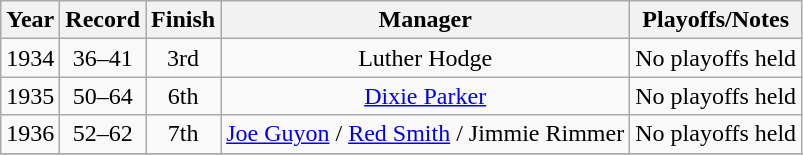<table class="wikitable" style="text-align:center">
<tr>
<th>Year</th>
<th>Record</th>
<th>Finish</th>
<th>Manager</th>
<th>Playoffs/Notes</th>
</tr>
<tr>
<td>1934</td>
<td>36–41</td>
<td>3rd</td>
<td>Luther Hodge</td>
<td>No playoffs held</td>
</tr>
<tr>
<td>1935</td>
<td>50–64</td>
<td>6th</td>
<td><a href='#'>Dixie Parker</a></td>
<td>No playoffs held</td>
</tr>
<tr>
<td>1936</td>
<td>52–62</td>
<td>7th</td>
<td><a href='#'>Joe Guyon</a> / <a href='#'>Red Smith</a>  / Jimmie Rimmer</td>
<td>No playoffs held</td>
</tr>
<tr>
</tr>
</table>
